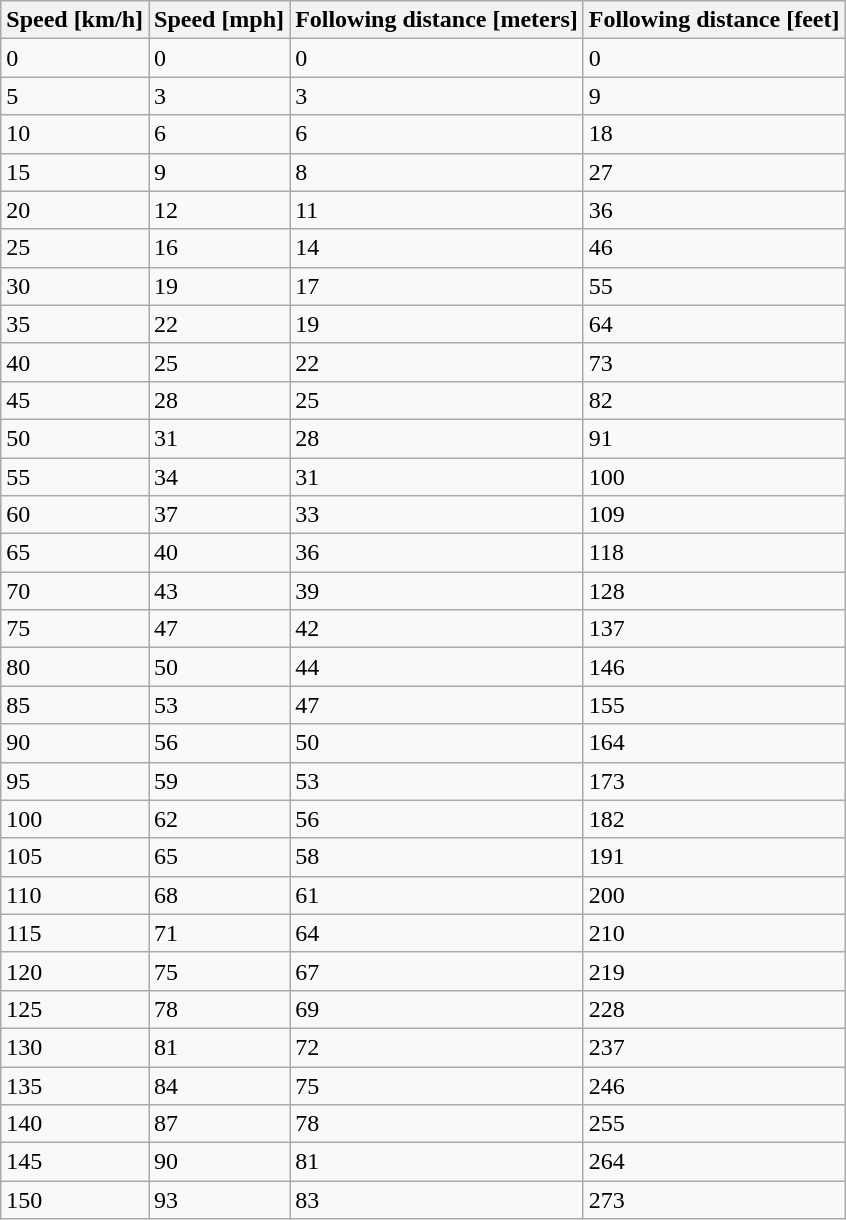<table class="wikitable">
<tr>
<th>Speed [km/h]</th>
<th>Speed [mph]</th>
<th>Following distance [meters]</th>
<th>Following distance [feet]</th>
</tr>
<tr>
<td>0</td>
<td>0</td>
<td>0</td>
<td>0</td>
</tr>
<tr>
<td>5</td>
<td>3</td>
<td>3</td>
<td>9</td>
</tr>
<tr>
<td>10</td>
<td>6</td>
<td>6</td>
<td>18</td>
</tr>
<tr>
<td>15</td>
<td>9</td>
<td>8</td>
<td>27</td>
</tr>
<tr>
<td>20</td>
<td>12</td>
<td>11</td>
<td>36</td>
</tr>
<tr>
<td>25</td>
<td>16</td>
<td>14</td>
<td>46</td>
</tr>
<tr>
<td>30</td>
<td>19</td>
<td>17</td>
<td>55</td>
</tr>
<tr>
<td>35</td>
<td>22</td>
<td>19</td>
<td>64</td>
</tr>
<tr>
<td>40</td>
<td>25</td>
<td>22</td>
<td>73</td>
</tr>
<tr>
<td>45</td>
<td>28</td>
<td>25</td>
<td>82</td>
</tr>
<tr>
<td>50</td>
<td>31</td>
<td>28</td>
<td>91</td>
</tr>
<tr>
<td>55</td>
<td>34</td>
<td>31</td>
<td>100</td>
</tr>
<tr>
<td>60</td>
<td>37</td>
<td>33</td>
<td>109</td>
</tr>
<tr>
<td>65</td>
<td>40</td>
<td>36</td>
<td>118</td>
</tr>
<tr>
<td>70</td>
<td>43</td>
<td>39</td>
<td>128</td>
</tr>
<tr>
<td>75</td>
<td>47</td>
<td>42</td>
<td>137</td>
</tr>
<tr>
<td>80</td>
<td>50</td>
<td>44</td>
<td>146</td>
</tr>
<tr>
<td>85</td>
<td>53</td>
<td>47</td>
<td>155</td>
</tr>
<tr>
<td>90</td>
<td>56</td>
<td>50</td>
<td>164</td>
</tr>
<tr>
<td>95</td>
<td>59</td>
<td>53</td>
<td>173</td>
</tr>
<tr>
<td>100</td>
<td>62</td>
<td>56</td>
<td>182</td>
</tr>
<tr>
<td>105</td>
<td>65</td>
<td>58</td>
<td>191</td>
</tr>
<tr>
<td>110</td>
<td>68</td>
<td>61</td>
<td>200</td>
</tr>
<tr>
<td>115</td>
<td>71</td>
<td>64</td>
<td>210</td>
</tr>
<tr>
<td>120</td>
<td>75</td>
<td>67</td>
<td>219</td>
</tr>
<tr>
<td>125</td>
<td>78</td>
<td>69</td>
<td>228</td>
</tr>
<tr>
<td>130</td>
<td>81</td>
<td>72</td>
<td>237</td>
</tr>
<tr>
<td>135</td>
<td>84</td>
<td>75</td>
<td>246</td>
</tr>
<tr>
<td>140</td>
<td>87</td>
<td>78</td>
<td>255</td>
</tr>
<tr>
<td>145</td>
<td>90</td>
<td>81</td>
<td>264</td>
</tr>
<tr>
<td>150</td>
<td>93</td>
<td>83</td>
<td>273</td>
</tr>
</table>
